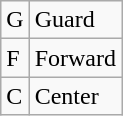<table class=wikitable>
<tr>
<td>G</td>
<td>Guard</td>
</tr>
<tr>
<td>F</td>
<td>Forward</td>
</tr>
<tr>
<td>C</td>
<td>Center</td>
</tr>
</table>
